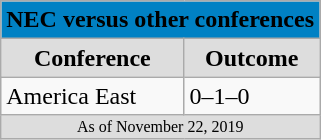<table class="wikitable" style="white-space:nowrap; font-size:100%;">
<tr>
<td colspan="2" style="text-align:center; background:#0081C4;"><span><strong>NEC versus other conferences</strong></span></td>
</tr>
<tr>
<th style="text-align:center; background:#ddd;">Conference</th>
<th style="text-align:center; background:#ddd;">Outcome</th>
</tr>
<tr>
<td>America East</td>
<td>0–1–0</td>
</tr>
<tr>
<td colspan="2"  style="font-size:8pt; text-align:center; background:#ddd;">As of November 22, 2019</td>
</tr>
</table>
